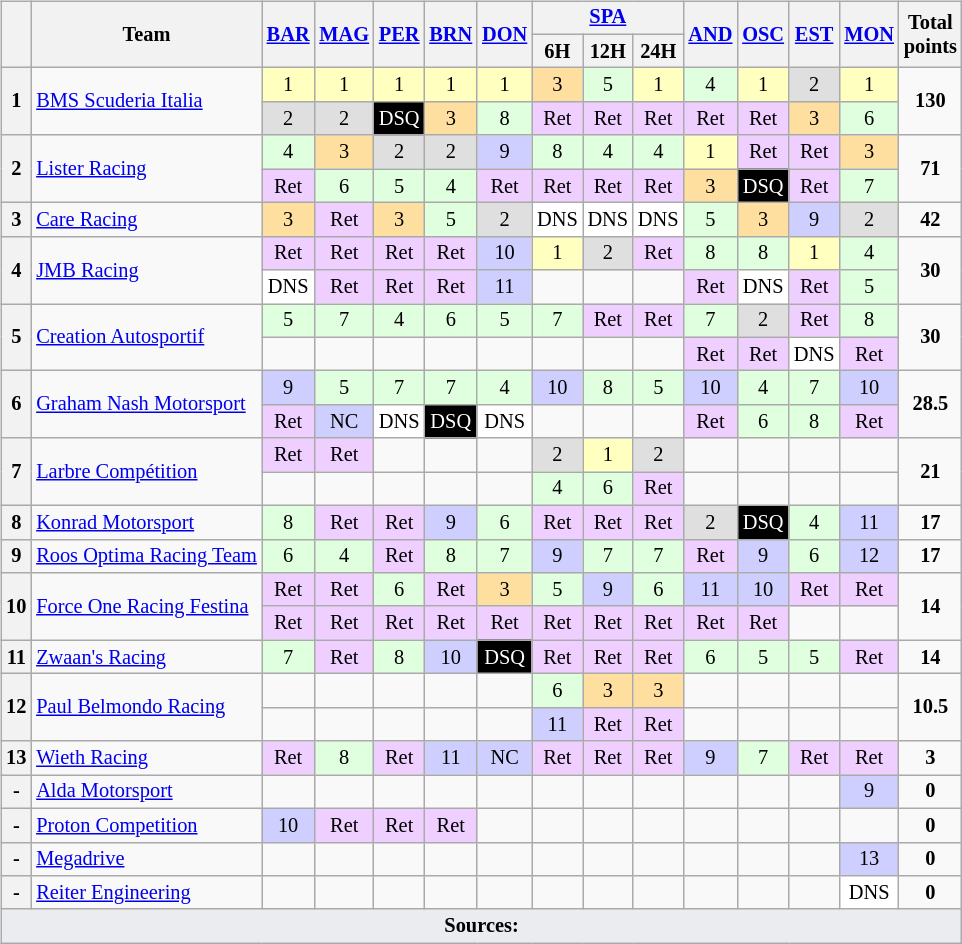<table>
<tr>
<td><br><table class="wikitable" style="font-size: 85%; text-align:center;">
<tr>
<th rowspan=2 valign=middle></th>
<th rowspan=2 valign=middle>Team</th>
<th rowspan=2><a href='#'>BAR</a><br></th>
<th rowspan=2><a href='#'>MAG</a><br></th>
<th rowspan=2><a href='#'>PER</a><br></th>
<th rowspan=2><a href='#'>BRN</a><br></th>
<th rowspan=2><a href='#'>DON</a><br></th>
<th colspan=3><a href='#'>SPA</a> </th>
<th rowspan=2><a href='#'>AND</a><br></th>
<th rowspan=2><a href='#'>OSC</a><br></th>
<th rowspan=2><a href='#'>EST</a><br></th>
<th rowspan=2><a href='#'>MON</a><br></th>
<th rowspan=2 valign=middle>Total<br>points</th>
</tr>
<tr>
<th>6H</th>
<th>12H</th>
<th>24H</th>
</tr>
<tr>
<th rowspan=2>1</th>
<td rowspan=2 align=left> <a href='#'>BMS Scuderia Italia</a></td>
<td style="background:#FFFFBF;">1</td>
<td style="background:#FFFFBF;">1</td>
<td style="background:#FFFFBF;">1</td>
<td style="background:#FFFFBF;">1</td>
<td style="background:#FFFFBF;">1</td>
<td style="background:#FFDF9F;">3</td>
<td style="background:#DFFFDF;">5</td>
<td style="background:#FFFFBF;">1</td>
<td style="background:#DFFFDF;">4</td>
<td style="background:#FFFFBF;">1</td>
<td style="background:#DFDFDF;">2</td>
<td style="background:#FFFFBF;">1</td>
<td rowspan=2><strong>130</strong></td>
</tr>
<tr>
<td style="background:#DFDFDF;">2</td>
<td style="background:#DFDFDF;">2</td>
<td style="background-color:#000000; color:white">DSQ</td>
<td style="background:#FFDF9F;">3</td>
<td style="background:#DFFFDF;">8</td>
<td style="background:#EFCFFF;">Ret</td>
<td style="background:#EFCFFF;">Ret</td>
<td style="background:#EFCFFF;">Ret</td>
<td style="background:#EFCFFF;">Ret</td>
<td style="background:#EFCFFF;">Ret</td>
<td style="background:#FFDF9F;">3</td>
<td style="background:#DFFFDF;">6</td>
</tr>
<tr>
<th rowspan=2>2</th>
<td rowspan=2 align=left> <a href='#'>Lister Racing</a></td>
<td style="background:#DFFFDF;">4</td>
<td style="background:#FFDF9F;">3</td>
<td style="background:#DFDFDF;">2</td>
<td style="background:#DFDFDF;">2</td>
<td style="background:#CFCFFF;">9</td>
<td style="background:#DFFFDF;">8</td>
<td style="background:#DFFFDF;">4</td>
<td style="background:#DFFFDF;">4</td>
<td style="background:#FFFFBF;">1</td>
<td style="background:#EFCFFF;">Ret</td>
<td style="background:#EFCFFF;">Ret</td>
<td style="background:#FFDF9F;">3</td>
<td rowspan=2><strong>71</strong></td>
</tr>
<tr>
<td style="background:#EFCFFF;">Ret</td>
<td style="background:#DFFFDF;">6</td>
<td style="background:#DFFFDF;">5</td>
<td style="background:#DFFFDF;">4</td>
<td style="background:#EFCFFF;">Ret</td>
<td style="background:#EFCFFF;">Ret</td>
<td style="background:#EFCFFF;">Ret</td>
<td style="background:#EFCFFF;">Ret</td>
<td style="background:#FFDF9F;">3</td>
<td style="background-color:#000000; color:white">DSQ</td>
<td style="background:#EFCFFF;">Ret</td>
<td style="background:#DFFFDF;">7</td>
</tr>
<tr>
<th>3</th>
<td align=left> <a href='#'>Care Racing</a></td>
<td style="background:#FFDF9F;">3</td>
<td style="background:#EFCFFF;">Ret</td>
<td style="background:#FFDF9F;">3</td>
<td style="background:#DFFFDF;">5</td>
<td style="background:#DFDFDF;">2</td>
<td style="background:#FFFFFF;">DNS</td>
<td style="background:#FFFFFF;">DNS</td>
<td style="background:#FFFFFF;">DNS</td>
<td style="background:#DFFFDF;">5</td>
<td style="background:#FFDF9F;">3</td>
<td style="background:#CFCFFF;">9</td>
<td style="background:#DFDFDF;">2</td>
<td><strong>42</strong></td>
</tr>
<tr>
<th rowspan=2>4</th>
<td rowspan=2 align=left> <a href='#'>JMB Racing</a></td>
<td style="background:#EFCFFF;">Ret</td>
<td style="background:#EFCFFF;">Ret</td>
<td style="background:#EFCFFF;">Ret</td>
<td style="background:#EFCFFF;">Ret</td>
<td style="background:#CFCFFF;">10</td>
<td style="background:#FFFFBF;">1</td>
<td style="background:#DFDFDF;">2</td>
<td style="background:#EFCFFF;">Ret</td>
<td style="background:#DFFFDF;">8</td>
<td style="background:#DFFFDF;">8</td>
<td style="background:#FFFFBF;">1</td>
<td style="background:#DFFFDF;">4</td>
<td rowspan=2><strong>30</strong></td>
</tr>
<tr>
<td style="background:#FFFFFF;">DNS</td>
<td style="background:#EFCFFF;">Ret</td>
<td style="background:#EFCFFF;">Ret</td>
<td style="background:#EFCFFF;">Ret</td>
<td style="background:#CFCFFF;">11</td>
<td></td>
<td></td>
<td></td>
<td style="background:#EFCFFF;">Ret</td>
<td style="background:#FFFFFF;">DNS</td>
<td style="background:#EFCFFF;">Ret</td>
<td style="background:#DFFFDF;">5</td>
</tr>
<tr>
<th rowspan=2>5</th>
<td rowspan=2 align=left> <a href='#'>Creation Autosportif</a></td>
<td style="background:#DFFFDF;">5</td>
<td style="background:#DFFFDF;">7</td>
<td style="background:#DFFFDF;">4</td>
<td style="background:#DFFFDF;">6</td>
<td style="background:#DFFFDF;">5</td>
<td style="background:#DFFFDF;">7</td>
<td style="background:#EFCFFF;">Ret</td>
<td style="background:#EFCFFF;">Ret</td>
<td style="background:#DFFFDF;">7</td>
<td style="background:#DFDFDF;">2</td>
<td style="background:#EFCFFF;">Ret</td>
<td style="background:#DFFFDF;">8</td>
<td rowspan=2><strong>30</strong></td>
</tr>
<tr>
<td></td>
<td></td>
<td></td>
<td></td>
<td></td>
<td></td>
<td></td>
<td></td>
<td style="background:#EFCFFF;">Ret</td>
<td style="background:#EFCFFF;">Ret</td>
<td style="background:#FFFFFF;">DNS</td>
<td style="background:#EFCFFF;">Ret</td>
</tr>
<tr>
<th rowspan=2>6</th>
<td rowspan=2 align=left> <a href='#'>Graham Nash Motorsport</a></td>
<td style="background:#CFCFFF;">9</td>
<td style="background:#DFFFDF;">5</td>
<td style="background:#DFFFDF;">7</td>
<td style="background:#DFFFDF;">7</td>
<td style="background:#DFFFDF;">4</td>
<td style="background:#CFCFFF;">10</td>
<td style="background:#DFFFDF;">8</td>
<td style="background:#DFFFDF;">5</td>
<td style="background:#CFCFFF;">10</td>
<td style="background:#DFFFDF;">4</td>
<td style="background:#DFFFDF;">7</td>
<td style="background:#CFCFFF;">10</td>
<td rowspan=2><strong>28.5</strong></td>
</tr>
<tr>
<td style="background:#EFCFFF;">Ret</td>
<td style="background:#CFCFFF;">NC</td>
<td style="background:#FFFFFF;">DNS</td>
<td style="background-color:#000000; color:white">DSQ</td>
<td style="background:#FFFFFF;">DNS</td>
<td></td>
<td></td>
<td></td>
<td style="background:#EFCFFF;">Ret</td>
<td style="background:#DFFFDF;">6</td>
<td style="background:#DFFFDF;">8</td>
<td style="background:#EFCFFF;">Ret</td>
</tr>
<tr>
<th rowspan=2>7</th>
<td rowspan=2 align=left> <a href='#'>Larbre Compétition</a></td>
<td style="background:#EFCFFF;">Ret</td>
<td style="background:#EFCFFF;">Ret</td>
<td></td>
<td></td>
<td></td>
<td style="background:#DFDFDF;">2</td>
<td style="background:#FFFFBF;">1</td>
<td style="background:#DFDFDF;">2</td>
<td></td>
<td></td>
<td></td>
<td></td>
<td rowspan=2><strong>21</strong></td>
</tr>
<tr>
<td></td>
<td></td>
<td></td>
<td></td>
<td></td>
<td style="background:#DFFFDF;">4</td>
<td style="background:#DFFFDF;">6</td>
<td style="background:#EFCFFF;">Ret</td>
<td></td>
<td></td>
<td></td>
<td></td>
</tr>
<tr>
<th>8</th>
<td align=left> <a href='#'>Konrad Motorsport</a></td>
<td style="background:#DFFFDF;">8</td>
<td style="background:#EFCFFF;">Ret</td>
<td style="background:#EFCFFF;">Ret</td>
<td style="background:#CFCFFF;">9</td>
<td style="background:#DFFFDF;">6</td>
<td style="background:#EFCFFF;">Ret</td>
<td style="background:#EFCFFF;">Ret</td>
<td style="background:#EFCFFF;">Ret</td>
<td style="background:#DFDFDF;">2</td>
<td style="background-color:#000000; color:white">DSQ</td>
<td style="background:#DFFFDF;">4</td>
<td style="background:#CFCFFF;">11</td>
<td><strong>17</strong></td>
</tr>
<tr>
<th>9</th>
<td align=left> <a href='#'>Roos Optima Racing Team</a></td>
<td style="background:#DFFFDF;">6</td>
<td style="background:#DFFFDF;">4</td>
<td style="background:#EFCFFF;">Ret</td>
<td style="background:#DFFFDF;">8</td>
<td style="background:#DFFFDF;">7</td>
<td style="background:#CFCFFF;">9</td>
<td style="background:#DFFFDF;">7</td>
<td style="background:#DFFFDF;">7</td>
<td style="background:#EFCFFF;">Ret</td>
<td style="background:#CFCFFF;">9</td>
<td style="background:#DFFFDF;">6</td>
<td style="background:#CFCFFF;">12</td>
<td><strong>17</strong></td>
</tr>
<tr>
<th rowspan=2>10</th>
<td rowspan=2 align=left> <a href='#'>Force One Racing Festina</a></td>
<td style="background:#EFCFFF;">Ret</td>
<td style="background:#EFCFFF;">Ret</td>
<td style="background:#DFFFDF;">6</td>
<td style="background:#EFCFFF;">Ret</td>
<td style="background:#FFDF9F;">3</td>
<td style="background:#DFFFDF;">5</td>
<td style="background:#CFCFFF;">9</td>
<td style="background:#DFFFDF;">6</td>
<td style="background:#CFCFFF;">11</td>
<td style="background:#CFCFFF;">10</td>
<td style="background:#EFCFFF;">Ret</td>
<td style="background:#EFCFFF;">Ret</td>
<td rowspan=2><strong>14</strong></td>
</tr>
<tr>
<td style="background:#EFCFFF;">Ret</td>
<td style="background:#EFCFFF;">Ret</td>
<td style="background:#EFCFFF;">Ret</td>
<td style="background:#EFCFFF;">Ret</td>
<td style="background:#EFCFFF;">Ret</td>
<td style="background:#EFCFFF;">Ret</td>
<td style="background:#EFCFFF;">Ret</td>
<td style="background:#EFCFFF;">Ret</td>
<td style="background:#EFCFFF;">Ret</td>
<td style="background:#EFCFFF;">Ret</td>
<td></td>
<td></td>
</tr>
<tr>
<th>11</th>
<td align=left> <a href='#'>Zwaan's Racing</a></td>
<td style="background:#DFFFDF;">7</td>
<td style="background:#EFCFFF;">Ret</td>
<td style="background:#DFFFDF;">8</td>
<td style="background:#CFCFFF;">10</td>
<td style="background-color:#000000; color:white">DSQ</td>
<td style="background:#EFCFFF;">Ret</td>
<td style="background:#EFCFFF;">Ret</td>
<td style="background:#EFCFFF;">Ret</td>
<td style="background:#DFFFDF;">6</td>
<td style="background:#DFFFDF;">5</td>
<td style="background:#DFFFDF;">5</td>
<td style="background:#EFCFFF;">Ret</td>
<td><strong>14</strong></td>
</tr>
<tr>
<th rowspan=2>12</th>
<td rowspan=2 align=left> <a href='#'>Paul Belmondo Racing</a></td>
<td></td>
<td></td>
<td></td>
<td></td>
<td></td>
<td style="background:#DFFFDF;">6</td>
<td style="background:#FFDF9F;">3</td>
<td style="background:#FFDF9F;">3</td>
<td></td>
<td></td>
<td></td>
<td></td>
<td rowspan=2><strong>10.5</strong></td>
</tr>
<tr>
<td></td>
<td></td>
<td></td>
<td></td>
<td></td>
<td style="background:#CFCFFF;">11</td>
<td style="background:#EFCFFF;">Ret</td>
<td style="background:#EFCFFF;">Ret</td>
<td></td>
<td></td>
<td></td>
<td></td>
</tr>
<tr>
<th>13</th>
<td align=left> <a href='#'>Wieth Racing</a></td>
<td style="background:#EFCFFF;">Ret</td>
<td style="background:#DFFFDF;">8</td>
<td style="background:#EFCFFF;">Ret</td>
<td style="background:#CFCFFF;">11</td>
<td style="background:#CFCFFF;">NC</td>
<td style="background:#EFCFFF;">Ret</td>
<td style="background:#EFCFFF;">Ret</td>
<td style="background:#EFCFFF;">Ret</td>
<td style="background:#CFCFFF;">9</td>
<td style="background:#DFFFDF;">7</td>
<td style="background:#EFCFFF;">Ret</td>
<td style="background:#EFCFFF;">Ret</td>
<td><strong>3</strong></td>
</tr>
<tr>
<th>-</th>
<td align=left> <a href='#'>Alda Motorsport</a></td>
<td></td>
<td></td>
<td></td>
<td></td>
<td></td>
<td></td>
<td></td>
<td></td>
<td></td>
<td></td>
<td></td>
<td style="background:#CFCFFF;">9</td>
<td><strong>0</strong></td>
</tr>
<tr>
<th>-</th>
<td align=left> <a href='#'>Proton Competition</a></td>
<td style="background:#CFCFFF;">10</td>
<td style="background:#EFCFFF;">Ret</td>
<td style="background:#EFCFFF;">Ret</td>
<td style="background:#EFCFFF;">Ret</td>
<td></td>
<td></td>
<td></td>
<td></td>
<td></td>
<td></td>
<td></td>
<td></td>
<td><strong>0</strong></td>
</tr>
<tr>
<th>-</th>
<td align=left> <a href='#'>Megadrive</a></td>
<td></td>
<td></td>
<td></td>
<td></td>
<td></td>
<td></td>
<td></td>
<td></td>
<td></td>
<td></td>
<td></td>
<td style="background:#CFCFFF;">13</td>
<td><strong>0</strong></td>
</tr>
<tr>
<th>-</th>
<td align=left> <a href='#'>Reiter Engineering</a></td>
<td></td>
<td></td>
<td></td>
<td></td>
<td></td>
<td></td>
<td></td>
<td></td>
<td></td>
<td></td>
<td></td>
<td style="background:#FFFFFF;">DNS</td>
<td><strong>0</strong></td>
</tr>
<tr class="sortbottom">
<td colspan="16" style="background-color:#EAECF0;text-align:center"><strong>Sources:</strong></td>
</tr>
</table>
</td>
<td valign="top"><br></td>
</tr>
</table>
